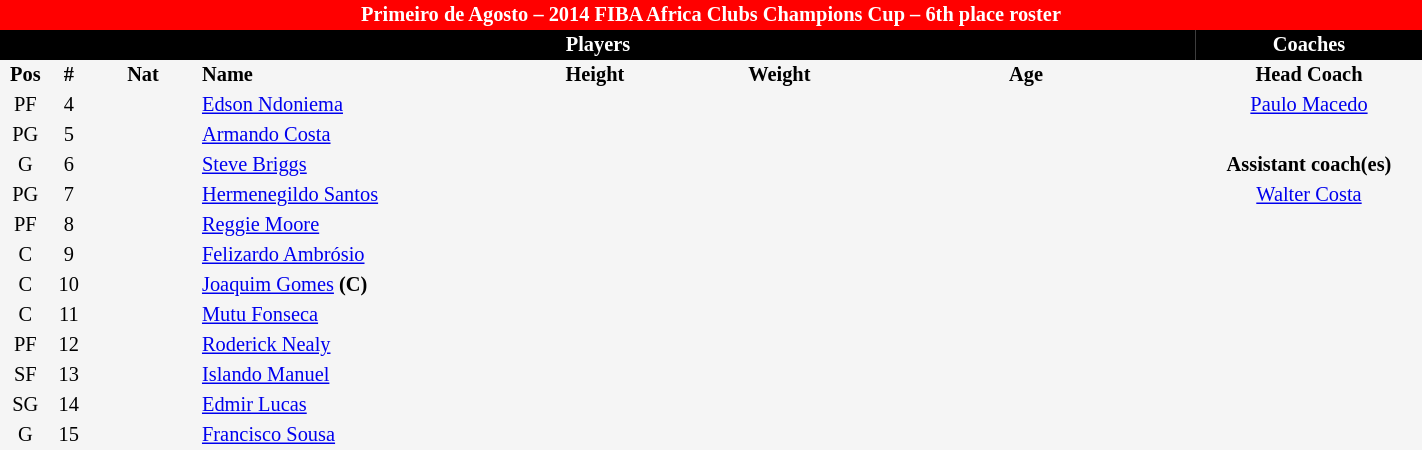<table border=0 cellpadding=2 cellspacing=0  |- bgcolor=#f5f5f5 style="text-align:center; font-size:85%;" width=75%>
<tr>
<td colspan="8" style="background: red; color: white"><strong>Primeiro de Agosto – 2014 FIBA Africa Clubs Champions Cup –  6th place roster</strong></td>
</tr>
<tr>
<td colspan="7" style="background: black; color: white"><strong>Players</strong></td>
<td style="background: black; color: white"><strong>Coaches</strong></td>
</tr>
<tr style="background=#f5f5f5; color: black">
<th width=5px>Pos</th>
<th width=5px>#</th>
<th width=50px>Nat</th>
<th width=135px align=left>Name</th>
<th width=100px>Height</th>
<th width=70px>Weight</th>
<th width=160px>Age</th>
<th width=105px>Head Coach</th>
</tr>
<tr>
<td>PF</td>
<td>4</td>
<td></td>
<td align=left><a href='#'>Edson Ndoniema</a></td>
<td><span></span></td>
<td></td>
<td><span></span></td>
<td> <a href='#'>Paulo Macedo</a></td>
</tr>
<tr>
<td>PG</td>
<td>5</td>
<td></td>
<td align=left><a href='#'>Armando Costa</a></td>
<td><span></span></td>
<td><span></span></td>
<td><span></span></td>
</tr>
<tr>
<td>G</td>
<td>6</td>
<td></td>
<td align=left><a href='#'>Steve Briggs</a></td>
<td><span></span></td>
<td></td>
<td><span></span></td>
<td><strong>Assistant coach(es)</strong></td>
</tr>
<tr>
<td>PG</td>
<td>7</td>
<td></td>
<td align=left><a href='#'>Hermenegildo Santos</a></td>
<td><span></span></td>
<td></td>
<td><span></span></td>
<td> <a href='#'>Walter Costa</a></td>
</tr>
<tr>
<td>PF</td>
<td>8</td>
<td></td>
<td align=left><a href='#'>Reggie Moore</a></td>
<td><span></span></td>
<td><span></span></td>
<td><span></span></td>
</tr>
<tr>
<td>C</td>
<td>9</td>
<td></td>
<td align=left><a href='#'>Felizardo Ambrósio</a></td>
<td><span></span></td>
<td><span></span></td>
<td><span></span></td>
</tr>
<tr>
<td>C</td>
<td>10</td>
<td></td>
<td align=left><a href='#'>Joaquim Gomes</a> <strong>(C)</strong></td>
<td><span></span></td>
<td><span></span></td>
<td><span></span></td>
</tr>
<tr>
<td>C</td>
<td>11</td>
<td></td>
<td align=left><a href='#'>Mutu Fonseca</a></td>
<td><span></span></td>
<td></td>
<td><span></span></td>
</tr>
<tr>
<td>PF</td>
<td>12</td>
<td></td>
<td align=left><a href='#'>Roderick Nealy</a></td>
<td><span></span></td>
<td></td>
<td><span></span></td>
</tr>
<tr>
<td>SF</td>
<td>13</td>
<td></td>
<td align=left><a href='#'>Islando Manuel</a></td>
<td><span></span></td>
<td></td>
<td><span></span></td>
</tr>
<tr>
<td>SG</td>
<td>14</td>
<td></td>
<td align=left><a href='#'>Edmir Lucas</a></td>
<td><span></span></td>
<td><span></span></td>
<td><span></span></td>
</tr>
<tr>
<td>G</td>
<td>15</td>
<td></td>
<td align=left><a href='#'>Francisco Sousa</a></td>
<td><span></span></td>
<td></td>
<td><span></span></td>
</tr>
</table>
